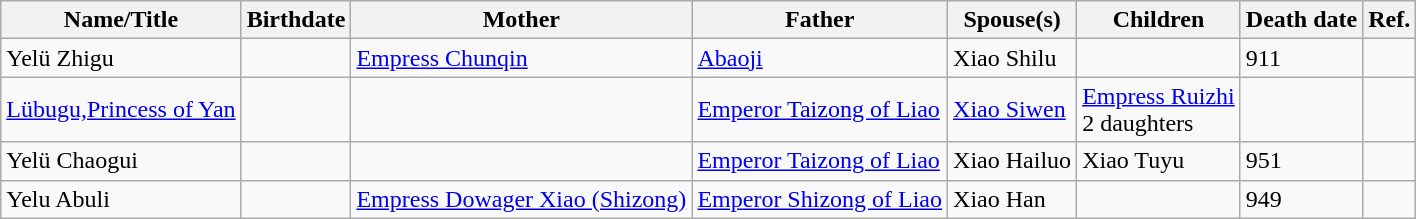<table class="wikitable">
<tr>
<th>Name/Title</th>
<th>Birthdate</th>
<th>Mother</th>
<th>Father</th>
<th>Spouse(s)</th>
<th>Children</th>
<th>Death date</th>
<th>Ref.</th>
</tr>
<tr>
<td>Yelü Zhigu</td>
<td></td>
<td><a href='#'>Empress Chunqin</a></td>
<td><a href='#'>Abaoji</a></td>
<td>Xiao Shilu</td>
<td></td>
<td>911</td>
<td></td>
</tr>
<tr>
<td><a href='#'>Lübugu,Princess of Yan</a></td>
<td></td>
<td></td>
<td><a href='#'>Emperor Taizong of Liao</a></td>
<td><a href='#'>Xiao Siwen</a></td>
<td><a href='#'>Empress Ruizhi</a><br>2 daughters</td>
<td></td>
<td></td>
</tr>
<tr>
<td>Yelü Chaogui</td>
<td></td>
<td></td>
<td><a href='#'>Emperor Taizong of Liao</a></td>
<td>Xiao Hailuo</td>
<td>Xiao Tuyu</td>
<td>951</td>
<td></td>
</tr>
<tr>
<td>Yelu Abuli</td>
<td></td>
<td><a href='#'>Empress Dowager Xiao (Shizong)</a></td>
<td><a href='#'>Emperor Shizong of Liao</a></td>
<td>Xiao Han</td>
<td></td>
<td>949</td>
<td></td>
</tr>
</table>
